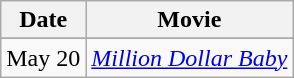<table class="wikitable plainrowheaders">
<tr>
<th scope="col">Date</th>
<th scope="col">Movie</th>
</tr>
<tr>
</tr>
<tr>
<td>May 20</td>
<td><em><a href='#'>Million Dollar Baby</a></em></td>
</tr>
</table>
